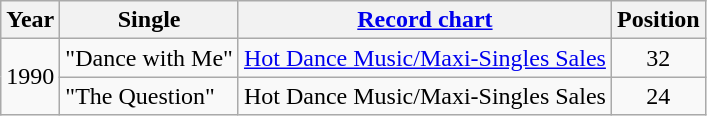<table Class = "wikitable">
<tr>
<th>Year</th>
<th>Single</th>
<th><a href='#'>Record chart</a></th>
<th>Position</th>
</tr>
<tr>
<td rowspan = "2">1990</td>
<td>"Dance with Me"</td>
<td><a href='#'>Hot Dance Music/Maxi-Singles Sales</a></td>
<td style="text-align:center;">32</td>
</tr>
<tr>
<td>"The Question"</td>
<td>Hot Dance Music/Maxi-Singles Sales</td>
<td style="text-align:center;">24</td>
</tr>
</table>
